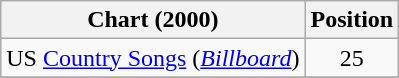<table class="wikitable sortable">
<tr>
<th scope="col">Chart (2000)</th>
<th scope="col">Position</th>
</tr>
<tr>
<td>US <a href='#'>Country Songs</a> (<em><a href='#'>Billboard</a></em>)</td>
<td align="center">25</td>
</tr>
<tr>
</tr>
</table>
